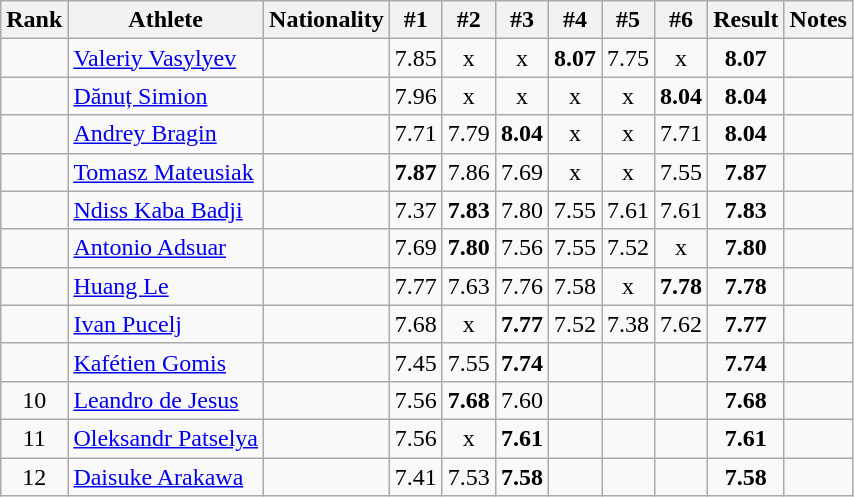<table class="wikitable sortable" style="text-align:center">
<tr>
<th>Rank</th>
<th>Athlete</th>
<th>Nationality</th>
<th>#1</th>
<th>#2</th>
<th>#3</th>
<th>#4</th>
<th>#5</th>
<th>#6</th>
<th>Result</th>
<th>Notes</th>
</tr>
<tr>
<td></td>
<td align=left><a href='#'>Valeriy Vasylyev</a></td>
<td align=left></td>
<td>7.85</td>
<td>x</td>
<td>x</td>
<td><strong>8.07</strong></td>
<td>7.75</td>
<td>x</td>
<td><strong>8.07</strong></td>
<td></td>
</tr>
<tr>
<td></td>
<td align=left><a href='#'>Dănuț Simion</a></td>
<td align=left></td>
<td>7.96</td>
<td>x</td>
<td>x</td>
<td>x</td>
<td>x</td>
<td><strong>8.04</strong></td>
<td><strong>8.04</strong></td>
<td></td>
</tr>
<tr>
<td></td>
<td align=left><a href='#'>Andrey Bragin</a></td>
<td align=left></td>
<td>7.71</td>
<td>7.79</td>
<td><strong>8.04</strong></td>
<td>x</td>
<td>x</td>
<td>7.71</td>
<td><strong>8.04</strong></td>
<td></td>
</tr>
<tr>
<td></td>
<td align=left><a href='#'>Tomasz Mateusiak</a></td>
<td align=left></td>
<td><strong>7.87</strong></td>
<td>7.86</td>
<td>7.69</td>
<td>x</td>
<td>x</td>
<td>7.55</td>
<td><strong>7.87</strong></td>
<td></td>
</tr>
<tr>
<td></td>
<td align=left><a href='#'>Ndiss Kaba Badji</a></td>
<td align=left></td>
<td>7.37</td>
<td><strong>7.83</strong></td>
<td>7.80</td>
<td>7.55</td>
<td>7.61</td>
<td>7.61</td>
<td><strong>7.83</strong></td>
<td></td>
</tr>
<tr>
<td></td>
<td align=left><a href='#'>Antonio Adsuar</a></td>
<td align=left></td>
<td>7.69</td>
<td><strong>7.80</strong></td>
<td>7.56</td>
<td>7.55</td>
<td>7.52</td>
<td>x</td>
<td><strong>7.80</strong></td>
<td></td>
</tr>
<tr>
<td></td>
<td align=left><a href='#'>Huang Le</a></td>
<td align=left></td>
<td>7.77</td>
<td>7.63</td>
<td>7.76</td>
<td>7.58</td>
<td>x</td>
<td><strong>7.78</strong></td>
<td><strong>7.78</strong></td>
<td></td>
</tr>
<tr>
<td></td>
<td align=left><a href='#'>Ivan Pucelj</a></td>
<td align=left></td>
<td>7.68</td>
<td>x</td>
<td><strong>7.77</strong></td>
<td>7.52</td>
<td>7.38</td>
<td>7.62</td>
<td><strong>7.77</strong></td>
<td></td>
</tr>
<tr>
<td></td>
<td align=left><a href='#'>Kafétien Gomis</a></td>
<td align=left></td>
<td>7.45</td>
<td>7.55</td>
<td><strong>7.74</strong></td>
<td></td>
<td></td>
<td></td>
<td><strong>7.74</strong></td>
<td></td>
</tr>
<tr>
<td>10</td>
<td align=left><a href='#'>Leandro de Jesus</a></td>
<td align=left></td>
<td>7.56</td>
<td><strong>7.68</strong></td>
<td>7.60</td>
<td></td>
<td></td>
<td></td>
<td><strong>7.68</strong></td>
<td></td>
</tr>
<tr>
<td>11</td>
<td align=left><a href='#'>Oleksandr Patselya</a></td>
<td align=left></td>
<td>7.56</td>
<td>x</td>
<td><strong>7.61</strong></td>
<td></td>
<td></td>
<td></td>
<td><strong>7.61</strong></td>
<td></td>
</tr>
<tr>
<td>12</td>
<td align=left><a href='#'>Daisuke Arakawa</a></td>
<td align=left></td>
<td>7.41</td>
<td>7.53</td>
<td><strong>7.58</strong></td>
<td></td>
<td></td>
<td></td>
<td><strong>7.58</strong></td>
<td></td>
</tr>
</table>
